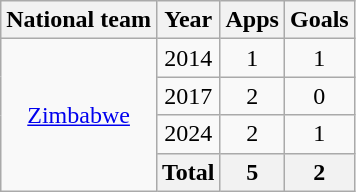<table class=wikitable style=text-align:center>
<tr>
<th>National team</th>
<th>Year</th>
<th>Apps</th>
<th>Goals</th>
</tr>
<tr>
<td rowspan="4"><a href='#'>Zimbabwe</a></td>
<td>2014</td>
<td>1</td>
<td>1</td>
</tr>
<tr>
<td>2017</td>
<td>2</td>
<td>0</td>
</tr>
<tr>
<td>2024</td>
<td>2</td>
<td>1</td>
</tr>
<tr>
<th colspan=1">Total</th>
<th>5</th>
<th>2</th>
</tr>
</table>
